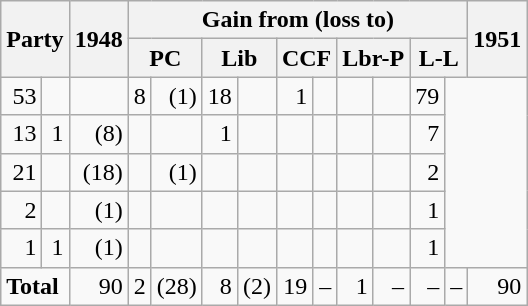<table class="wikitable" style="text-align:right">
<tr>
<th rowspan="2" colspan="2">Party</th>
<th rowspan="2" style="width:1em;">1948</th>
<th colspan="10">Gain from (loss to)</th>
<th rowspan="2" style="width:1em;">1951</th>
</tr>
<tr>
<th colspan="2">PC</th>
<th colspan="2">Lib</th>
<th colspan="2">CCF</th>
<th colspan="2">Lbr-P</th>
<th colspan="2">L-L</th>
</tr>
<tr>
<td>53</td>
<td></td>
<td></td>
<td>8</td>
<td>(1)</td>
<td>18</td>
<td></td>
<td>1</td>
<td></td>
<td></td>
<td></td>
<td>79</td>
</tr>
<tr>
<td>13</td>
<td>1</td>
<td>(8)</td>
<td></td>
<td></td>
<td>1</td>
<td></td>
<td></td>
<td></td>
<td></td>
<td></td>
<td>7</td>
</tr>
<tr>
<td>21</td>
<td></td>
<td>(18)</td>
<td></td>
<td>(1)</td>
<td></td>
<td></td>
<td></td>
<td></td>
<td></td>
<td></td>
<td>2</td>
</tr>
<tr>
<td>2</td>
<td></td>
<td>(1)</td>
<td></td>
<td></td>
<td></td>
<td></td>
<td></td>
<td></td>
<td></td>
<td></td>
<td>1</td>
</tr>
<tr>
<td>1</td>
<td>1</td>
<td>(1)</td>
<td></td>
<td></td>
<td></td>
<td></td>
<td></td>
<td></td>
<td></td>
<td></td>
<td>1</td>
</tr>
<tr>
<td colspan="2" style="text-align:left;"><strong>Total</strong></td>
<td>90</td>
<td>2</td>
<td>(28)</td>
<td>8</td>
<td>(2)</td>
<td>19</td>
<td>–</td>
<td>1</td>
<td>–</td>
<td>–</td>
<td>–</td>
<td>90</td>
</tr>
</table>
